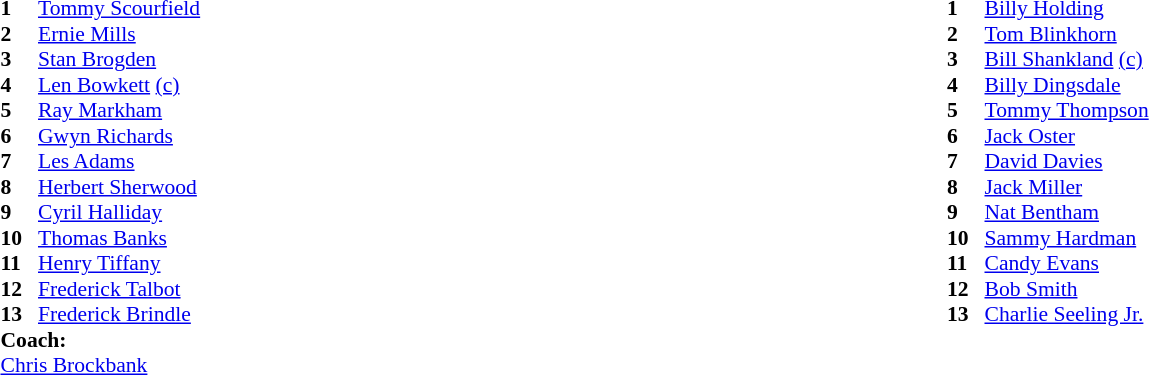<table width="100%">
<tr>
<td valign="top" width="50%"><br><table style="font-size: 90%" cellspacing="0" cellpadding="0">
<tr>
<th width="25"></th>
</tr>
<tr>
<td><strong>1</strong></td>
<td><a href='#'>Tommy Scourfield</a></td>
</tr>
<tr>
<td><strong>2</strong></td>
<td><a href='#'>Ernie Mills</a></td>
</tr>
<tr>
<td><strong>3</strong></td>
<td><a href='#'>Stan Brogden</a></td>
</tr>
<tr>
<td><strong>4</strong></td>
<td><a href='#'>Len Bowkett</a> <a href='#'>(c)</a></td>
</tr>
<tr>
<td><strong>5</strong></td>
<td><a href='#'>Ray Markham</a></td>
</tr>
<tr>
<td><strong>6</strong></td>
<td><a href='#'>Gwyn Richards</a></td>
</tr>
<tr>
<td><strong>7</strong></td>
<td><a href='#'>Les Adams</a></td>
</tr>
<tr>
<td><strong>8</strong></td>
<td><a href='#'>Herbert Sherwood</a></td>
</tr>
<tr>
<td><strong>9</strong></td>
<td><a href='#'>Cyril Halliday</a></td>
</tr>
<tr>
<td><strong>10</strong></td>
<td><a href='#'>Thomas Banks</a></td>
</tr>
<tr>
<td><strong>11</strong></td>
<td><a href='#'>Henry Tiffany</a></td>
</tr>
<tr>
<td><strong>12</strong></td>
<td><a href='#'>Frederick Talbot</a></td>
</tr>
<tr>
<td><strong>13</strong></td>
<td><a href='#'>Frederick Brindle</a></td>
</tr>
<tr>
<td colspan=3><strong>Coach:</strong></td>
</tr>
<tr>
<td colspan="4"><a href='#'>Chris Brockbank</a></td>
</tr>
</table>
</td>
<td valign="top" width="50%"><br><table style="font-size: 90%" cellspacing="0" cellpadding="0">
<tr>
<th width="25"></th>
</tr>
<tr>
<td><strong>1</strong></td>
<td><a href='#'>Billy Holding</a></td>
</tr>
<tr>
<td><strong>2</strong></td>
<td><a href='#'>Tom Blinkhorn</a></td>
</tr>
<tr>
<td><strong>3</strong></td>
<td><a href='#'>Bill Shankland</a> <a href='#'>(c)</a></td>
</tr>
<tr>
<td><strong>4</strong></td>
<td><a href='#'>Billy Dingsdale</a></td>
</tr>
<tr>
<td><strong>5</strong></td>
<td><a href='#'>Tommy Thompson</a></td>
</tr>
<tr>
<td><strong>6</strong></td>
<td><a href='#'>Jack Oster</a></td>
</tr>
<tr>
<td><strong>7</strong></td>
<td><a href='#'>David Davies</a></td>
</tr>
<tr>
<td><strong>8</strong></td>
<td><a href='#'>Jack Miller</a></td>
</tr>
<tr>
<td><strong>9</strong></td>
<td><a href='#'>Nat Bentham</a></td>
</tr>
<tr>
<td><strong>10</strong></td>
<td><a href='#'>Sammy Hardman</a></td>
</tr>
<tr>
<td><strong>11</strong></td>
<td><a href='#'>Candy Evans</a></td>
</tr>
<tr>
<td><strong>12</strong></td>
<td><a href='#'>Bob Smith</a></td>
</tr>
<tr>
<td><strong>13</strong></td>
<td><a href='#'>Charlie Seeling Jr.</a></td>
</tr>
<tr>
</tr>
</table>
</td>
</tr>
</table>
